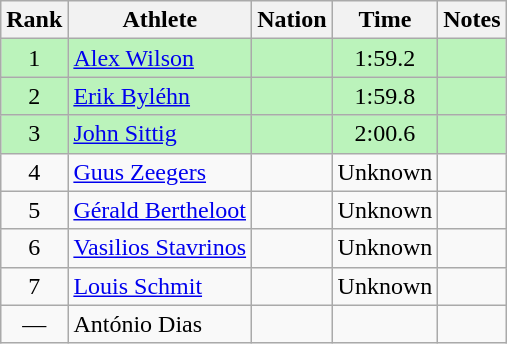<table class="wikitable sortable" style="text-align:center">
<tr>
<th>Rank</th>
<th>Athlete</th>
<th>Nation</th>
<th>Time</th>
<th>Notes</th>
</tr>
<tr bgcolor=bbf3bb>
<td>1</td>
<td align=left><a href='#'>Alex Wilson</a></td>
<td align=left></td>
<td>1:59.2</td>
<td></td>
</tr>
<tr bgcolor=bbf3bb>
<td>2</td>
<td align=left><a href='#'>Erik Byléhn</a></td>
<td align=left></td>
<td>1:59.8</td>
<td></td>
</tr>
<tr bgcolor=bbf3bb>
<td>3</td>
<td align=left><a href='#'>John Sittig</a></td>
<td align=left></td>
<td>2:00.6</td>
<td></td>
</tr>
<tr>
<td>4</td>
<td align=left><a href='#'>Guus Zeegers</a></td>
<td align=left></td>
<td data-sort-value=3:00.0>Unknown</td>
<td></td>
</tr>
<tr>
<td>5</td>
<td align=left><a href='#'>Gérald Bertheloot</a></td>
<td align=left></td>
<td data-sort-value=4:00.0>Unknown</td>
<td></td>
</tr>
<tr>
<td>6</td>
<td align=left><a href='#'>Vasilios Stavrinos</a></td>
<td align=left></td>
<td data-sort-value=5:00.0>Unknown</td>
<td></td>
</tr>
<tr>
<td>7</td>
<td align=left><a href='#'>Louis Schmit</a></td>
<td align=left></td>
<td data-sort-value=6:00.0>Unknown</td>
<td></td>
</tr>
<tr>
<td data-sort-value=8>—</td>
<td align=left>António Dias</td>
<td align=left></td>
<td></td>
<td></td>
</tr>
</table>
